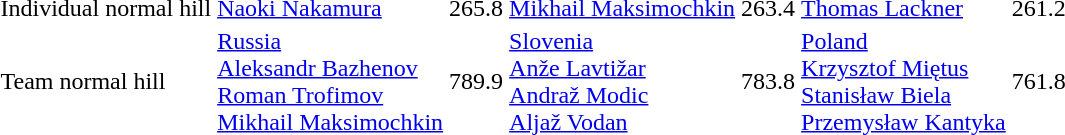<table>
<tr>
<td>Individual normal hill<br></td>
<td> <a href='#'>Naoki Nakamura</a></td>
<td>265.8</td>
<td> <a href='#'>Mikhail Maksimochkin</a></td>
<td>263.4</td>
<td> <a href='#'>Thomas Lackner</a></td>
<td>261.2</td>
</tr>
<tr>
<td>Team normal hill<br></td>
<td> <a href='#'>Russia</a><br><a href='#'>Aleksandr Bazhenov</a><br><a href='#'>Roman Trofimov</a><br><a href='#'>Mikhail Maksimochkin</a></td>
<td>789.9</td>
<td> <a href='#'>Slovenia</a><br><a href='#'>Anže Lavtižar</a><br><a href='#'>Andraž Modic</a><br><a href='#'>Aljaž Vodan</a></td>
<td>783.8</td>
<td> <a href='#'>Poland</a><br><a href='#'>Krzysztof Miętus</a><br><a href='#'>Stanisław Biela</a><br><a href='#'>Przemysław Kantyka</a></td>
<td>761.8</td>
</tr>
</table>
